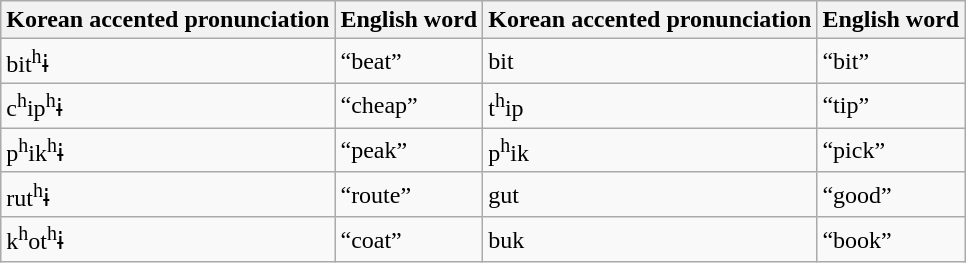<table class="wikitable">
<tr>
<th>Korean accented pronunciation</th>
<th>English word</th>
<th>Korean accented pronunciation</th>
<th>English word</th>
</tr>
<tr>
<td>bit<sup>h</sup>ɨ</td>
<td>“beat”</td>
<td>bit</td>
<td>“bit”</td>
</tr>
<tr>
<td>c<sup>h</sup>ip<sup>h</sup>ɨ</td>
<td>“cheap”</td>
<td>t<sup>h</sup>ip</td>
<td>“tip”</td>
</tr>
<tr>
<td>p<sup>h</sup>ik<sup>h</sup>ɨ</td>
<td>“peak”</td>
<td>p<sup>h</sup>ik</td>
<td>“pick”</td>
</tr>
<tr>
<td>rut<sup>h</sup>ɨ</td>
<td>“route”</td>
<td>gut</td>
<td>“good”</td>
</tr>
<tr>
<td>k<sup>h</sup>ot<sup>h</sup>ɨ</td>
<td>“coat”</td>
<td>buk</td>
<td>“book”</td>
</tr>
</table>
